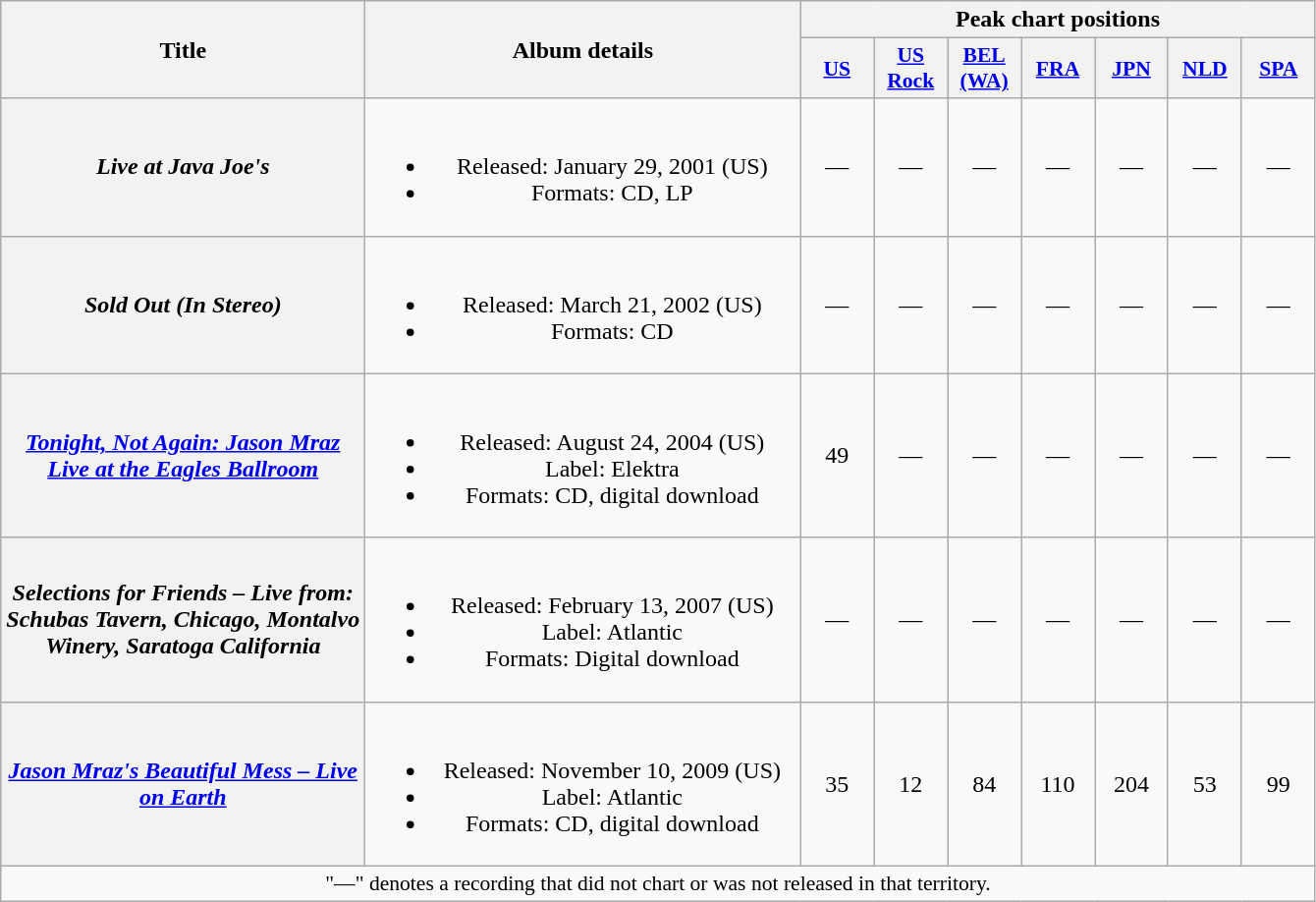<table class="wikitable plainrowheaders" style="text-align:center;">
<tr>
<th scope="col" rowspan="2" style="width:15em;">Title</th>
<th scope="col" rowspan="2" style="width:18em;">Album details</th>
<th scope="col" colspan="7">Peak chart positions</th>
</tr>
<tr>
<th scope="col" style="width:3em;font-size:90%;"><a href='#'>US</a><br></th>
<th scope="col" style="width:3em;font-size:90%;"><a href='#'>US<br>Rock</a><br></th>
<th scope="col" style="width:3em;font-size:90%;"><a href='#'>BEL<br>(WA)</a><br></th>
<th scope="col" style="width:3em;font-size:90%;"><a href='#'>FRA</a><br></th>
<th scope="col" style="width:3em;font-size:90%;"><a href='#'>JPN</a><br></th>
<th scope="col" style="width:3em;font-size:90%;"><a href='#'>NLD</a><br></th>
<th scope="col" style="width:3em;font-size:90%;"><a href='#'>SPA</a><br></th>
</tr>
<tr>
<th scope="row"><em>Live at Java Joe's</em></th>
<td><br><ul><li>Released: January 29, 2001 <span>(US)</span></li><li>Formats: CD, LP</li></ul></td>
<td>—</td>
<td>—</td>
<td>—</td>
<td>—</td>
<td>—</td>
<td>—</td>
<td>—</td>
</tr>
<tr>
<th scope="row"><em>Sold Out (In Stereo)</em></th>
<td><br><ul><li>Released: March 21, 2002 <span>(US)</span></li><li>Formats: CD</li></ul></td>
<td>—</td>
<td>—</td>
<td>—</td>
<td>—</td>
<td>—</td>
<td>—</td>
<td>—</td>
</tr>
<tr>
<th scope="row"><em><a href='#'>Tonight, Not Again: Jason Mraz Live at the Eagles Ballroom</a></em></th>
<td><br><ul><li>Released: August 24, 2004 <span>(US)</span></li><li>Label: Elektra</li><li>Formats: CD, digital download</li></ul></td>
<td>49</td>
<td>—</td>
<td>—</td>
<td>—</td>
<td>—</td>
<td>—</td>
<td>—</td>
</tr>
<tr>
<th scope="row"><em>Selections for Friends – Live from: Schubas Tavern, Chicago, Montalvo Winery, Saratoga California</em></th>
<td><br><ul><li>Released: February 13, 2007 <span>(US)</span></li><li>Label: Atlantic</li><li>Formats: Digital download</li></ul></td>
<td>—</td>
<td>—</td>
<td>—</td>
<td>—</td>
<td>—</td>
<td>—</td>
<td>—</td>
</tr>
<tr>
<th scope="row"><em><a href='#'>Jason Mraz's Beautiful Mess – Live on Earth</a></em></th>
<td><br><ul><li>Released: November 10, 2009 <span>(US)</span></li><li>Label: Atlantic</li><li>Formats: CD, digital download</li></ul></td>
<td>35</td>
<td>12</td>
<td>84</td>
<td>110</td>
<td>204</td>
<td>53</td>
<td>99</td>
</tr>
<tr>
<td colspan="9" style="font-size:90%">"—" denotes a recording that did not chart or was not released in that territory.</td>
</tr>
</table>
